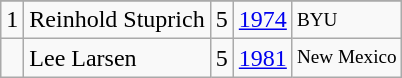<table class="wikitable">
<tr>
</tr>
<tr>
<td>1</td>
<td>Reinhold Stuprich</td>
<td>5</td>
<td><a href='#'>1974</a></td>
<td style="font-size:80%;">BYU</td>
</tr>
<tr>
<td></td>
<td>Lee Larsen</td>
<td>5</td>
<td><a href='#'>1981</a></td>
<td style="font-size:80%;">New Mexico</td>
</tr>
</table>
